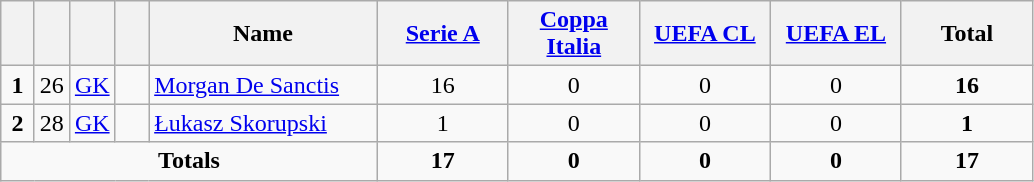<table class="wikitable" style="text-align:center">
<tr>
<th width=15></th>
<th width=15></th>
<th width=15></th>
<th width=15></th>
<th width=145>Name</th>
<th width=80><a href='#'>Serie A</a></th>
<th width=80><a href='#'>Coppa Italia</a></th>
<th width=80><a href='#'>UEFA CL</a></th>
<th width=80><a href='#'>UEFA EL</a></th>
<th width=80>Total</th>
</tr>
<tr>
<td><strong>1</strong></td>
<td>26</td>
<td><a href='#'>GK</a></td>
<td></td>
<td align=left><a href='#'>Morgan De Sanctis</a></td>
<td>16</td>
<td>0</td>
<td>0</td>
<td>0</td>
<td><strong>16</strong></td>
</tr>
<tr>
<td><strong>2</strong></td>
<td>28</td>
<td><a href='#'>GK</a></td>
<td></td>
<td align=left><a href='#'>Łukasz Skorupski</a></td>
<td>1</td>
<td>0</td>
<td>0</td>
<td>0</td>
<td><strong>1</strong></td>
</tr>
<tr>
<td colspan=5><strong>Totals</strong></td>
<td><strong>17</strong></td>
<td><strong>0</strong></td>
<td><strong>0</strong></td>
<td><strong>0</strong></td>
<td><strong>17</strong></td>
</tr>
</table>
